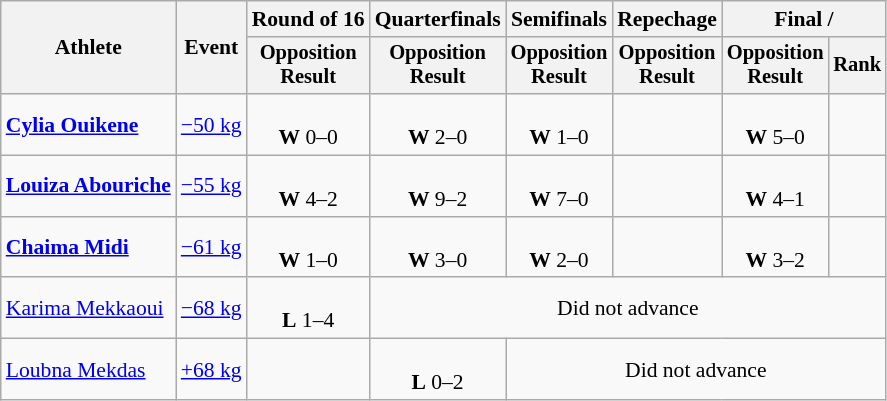<table class="wikitable" style="font-size:90%">
<tr>
<th rowspan="2">Athlete</th>
<th rowspan="2">Event</th>
<th>Round of 16</th>
<th>Quarterfinals</th>
<th>Semifinals</th>
<th>Repechage</th>
<th colspan=2>Final / </th>
</tr>
<tr style="font-size:95%">
<th>Opposition<br>Result</th>
<th>Opposition<br>Result</th>
<th>Opposition<br>Result</th>
<th>Opposition<br>Result</th>
<th>Opposition<br>Result</th>
<th>Rank</th>
</tr>
<tr align=center>
<td align=left><strong><a href='#'>Cylia Ouikene</a></strong></td>
<td align=left><a href='#'>−50 kg</a></td>
<td><br><strong>W</strong> 0–0</td>
<td><br><strong>W</strong> 2–0</td>
<td><br><strong>W</strong> 1–0</td>
<td></td>
<td><br><strong>W</strong> 5–0</td>
<td></td>
</tr>
<tr align=center>
<td align=left><strong><a href='#'>Louiza Abouriche</a></strong></td>
<td align=left><a href='#'>−55 kg</a></td>
<td><br><strong>W</strong> 4–2</td>
<td><br><strong>W</strong> 9–2</td>
<td><br><strong>W</strong> 7–0</td>
<td></td>
<td><br><strong>W</strong> 4–1</td>
<td></td>
</tr>
<tr align=center>
<td align=left><strong><a href='#'>Chaima Midi</a></strong></td>
<td align=left><a href='#'>−61 kg</a></td>
<td><br><strong>W</strong> 1–0</td>
<td><br><strong>W</strong> 3–0</td>
<td><br><strong>W</strong> 2–0</td>
<td></td>
<td><br><strong>W</strong> 3–2</td>
<td></td>
</tr>
<tr align=center>
<td align=left><a href='#'>Karima Mekkaoui</a></td>
<td align=left><a href='#'>−68 kg</a></td>
<td><br><strong>L</strong> 1–4</td>
<td colspan=5>Did not advance</td>
</tr>
<tr align=center>
<td align=left><a href='#'>Loubna Mekdas</a></td>
<td align=left><a href='#'>+68 kg</a></td>
<td></td>
<td><br><strong>L</strong> 0–2</td>
<td colspan=4>Did not advance</td>
</tr>
</table>
